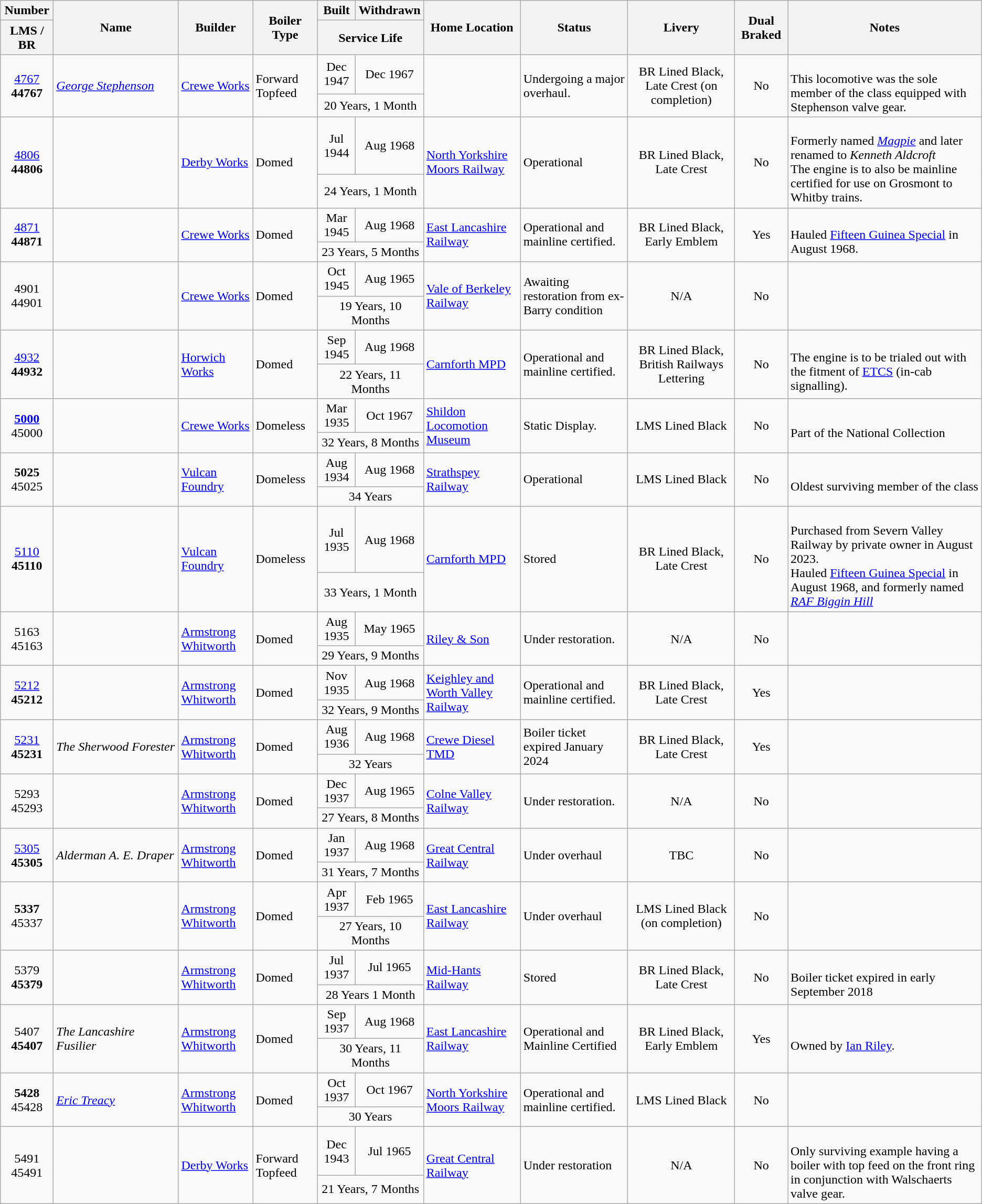<table class="wikitable sortable">
<tr>
<th>Number</th>
<th rowspan=2>Name</th>
<th rowspan=2>Builder</th>
<th rowspan=2>Boiler Type</th>
<th rowspan=1>Built</th>
<th rowspan=1>Withdrawn</th>
<th rowspan=2>Home Location</th>
<th rowspan=2>Status</th>
<th rowspan=2>Livery</th>
<th rowspan=2>Dual Braked</th>
<th rowspan=2>Notes</th>
</tr>
<tr>
<th>LMS / BR</th>
<th colspan=2>Service Life</th>
</tr>
<tr>
<td rowspan=2 align=center><a href='#'>4767</a> <br> <strong>44767</strong></td>
<td rowspan=2><em><a href='#'>George Stephenson</a></em></td>
<td rowspan=2><a href='#'>Crewe Works</a></td>
<td rowspan=2>Forward Topfeed</td>
<td align=center>Dec 1947</td>
<td align=center>Dec 1967</td>
<td rowspan=2></td>
<td rowspan=2>Undergoing a major overhaul.</td>
<td rowspan=2 align=center>BR Lined Black, Late Crest (on completion)</td>
<td rowspan=2 align=center>No</td>
<td rowspan=2><br>This locomotive was the sole member of the class equipped with Stephenson valve gear.</td>
</tr>
<tr>
<td colspan=2 align=center>20 Years, 1 Month</td>
</tr>
<tr>
<td rowspan=2 align=center><a href='#'>4806</a> <br> <strong>44806</strong></td>
<td rowspan=2></td>
<td rowspan=2><a href='#'>Derby Works</a></td>
<td rowspan=2>Domed</td>
<td align=center>Jul 1944</td>
<td align=center>Aug 1968</td>
<td rowspan=2><a href='#'>North Yorkshire Moors Railway</a></td>
<td rowspan=2>Operational</td>
<td rowspan=2 align=center>BR Lined Black, Late Crest</td>
<td rowspan=2 align=center>No</td>
<td rowspan=2><br>Formerly named <em><a href='#'>Magpie</a></em> and later renamed to <em>Kenneth Aldcroft</em><br>The engine is to also be mainline certified for use on Grosmont to Whitby trains.</td>
</tr>
<tr>
<td colspan=2 align=center>24 Years, 1 Month</td>
</tr>
<tr>
<td rowspan=2 align=center><a href='#'>4871</a> <br> <strong>44871</strong></td>
<td rowspan=2></td>
<td rowspan=2><a href='#'>Crewe Works</a></td>
<td rowspan=2>Domed</td>
<td align=center>Mar 1945</td>
<td align=center>Aug 1968</td>
<td rowspan=2><a href='#'>East Lancashire Railway</a></td>
<td rowspan=2>Operational and mainline certified.</td>
<td rowspan=2 align=center>BR Lined Black, Early Emblem</td>
<td rowspan=2 align=center>Yes</td>
<td rowspan=2><br>Hauled <a href='#'>Fifteen Guinea Special</a> in August 1968.</td>
</tr>
<tr>
<td colspan=2 align=center>23 Years, 5 Months</td>
</tr>
<tr>
<td rowspan=2 align=center>4901 <br> 44901</td>
<td rowspan=2></td>
<td rowspan=2><a href='#'>Crewe Works</a></td>
<td rowspan=2>Domed</td>
<td align=center>Oct 1945</td>
<td align=center>Aug 1965</td>
<td rowspan=2><a href='#'>Vale of Berkeley Railway</a></td>
<td rowspan=2>Awaiting restoration from ex-Barry condition</td>
<td rowspan=2 align=center>N/A</td>
<td rowspan=2 align=center>No</td>
<td rowspan=2></td>
</tr>
<tr>
<td colspan=2 align=center>19 Years, 10 Months</td>
</tr>
<tr>
<td rowspan=2 align=center><a href='#'>4932</a> <br> <strong>44932</strong></td>
<td rowspan=2></td>
<td rowspan=2><a href='#'>Horwich Works</a></td>
<td rowspan=2>Domed</td>
<td align=center>Sep 1945</td>
<td align=center>Aug 1968</td>
<td rowspan=2><a href='#'>Carnforth MPD</a></td>
<td rowspan=2>Operational and mainline certified.</td>
<td rowspan=2 align=center>BR Lined Black, British Railways Lettering</td>
<td rowspan=2 align=center>No</td>
<td rowspan=2><br>The engine is to be trialed out with the fitment of <a href='#'>ETCS</a> (in-cab signalling).</td>
</tr>
<tr>
<td colspan=2 align=center>22 Years, 11 Months</td>
</tr>
<tr>
<td rowspan=2 align=center><a href='#'><strong>5000</strong></a> <br> 45000</td>
<td rowspan=2></td>
<td rowspan=2><a href='#'>Crewe Works</a></td>
<td rowspan=2>Domeless</td>
<td align=center>Mar 1935</td>
<td align=center>Oct 1967</td>
<td rowspan=2><a href='#'>Shildon Locomotion Museum</a></td>
<td rowspan=2>Static Display.</td>
<td rowspan=2 align=center>LMS Lined Black</td>
<td rowspan=2 align=center>No</td>
<td rowspan=2><br>Part of the National Collection</td>
</tr>
<tr>
<td colspan=2 align=center>32 Years, 8 Months</td>
</tr>
<tr>
<td rowspan=2 align=center><strong>5025</strong> <br> 45025</td>
<td rowspan=2></td>
<td rowspan=2><a href='#'>Vulcan Foundry</a></td>
<td rowspan=2>Domeless</td>
<td align=center>Aug 1934</td>
<td align=center>Aug 1968</td>
<td rowspan=2><a href='#'>Strathspey Railway</a></td>
<td rowspan=2>Operational</td>
<td rowspan=2 align=center>LMS Lined Black</td>
<td rowspan=2 align=center>No</td>
<td rowspan=2><br>Oldest surviving member of the class</td>
</tr>
<tr>
<td colspan=2 align=center>34 Years</td>
</tr>
<tr>
<td rowspan=2 align=center><a href='#'>5110</a> <br> <strong>45110</strong></td>
<td rowspan=2></td>
<td rowspan=2><a href='#'>Vulcan Foundry</a></td>
<td rowspan=2>Domeless</td>
<td align=center>Jul 1935</td>
<td align=center>Aug 1968</td>
<td rowspan=2><a href='#'>Carnforth MPD</a></td>
<td rowspan=2>Stored</td>
<td rowspan=2 align=center>BR Lined Black, Late Crest</td>
<td rowspan=2 align=center>No</td>
<td rowspan=2><br>Purchased from Severn Valley Railway by private owner in August 2023.<br>Hauled <a href='#'>Fifteen Guinea Special</a> in August 1968, and formerly named <em><a href='#'>RAF Biggin Hill</a></em></td>
</tr>
<tr>
<td colspan=2 align=center>33 Years, 1 Month</td>
</tr>
<tr>
<td rowspan=2 align=center>5163 <br> 45163</td>
<td rowspan=2></td>
<td rowspan=2><a href='#'>Armstrong Whitworth</a></td>
<td rowspan=2>Domed</td>
<td align=center>Aug 1935</td>
<td align=center>May 1965</td>
<td rowspan=2><a href='#'>Riley & Son</a></td>
<td rowspan=2>Under restoration.</td>
<td rowspan=2 align=center>N/A</td>
<td rowspan=2 align=center>No</td>
<td rowspan=2></td>
</tr>
<tr>
<td colspan=2 align=center>29 Years, 9 Months</td>
</tr>
<tr>
<td rowspan=2 align=center><a href='#'>5212</a> <br> <strong>45212</strong></td>
<td rowspan=2></td>
<td rowspan=2><a href='#'>Armstrong Whitworth</a></td>
<td rowspan=2>Domed</td>
<td align=center>Nov 1935</td>
<td align=center>Aug 1968</td>
<td rowspan=2><a href='#'>Keighley and Worth Valley Railway</a></td>
<td rowspan=2>Operational and mainline certified.</td>
<td rowspan=2 align=center>BR Lined Black, Late Crest</td>
<td rowspan=2 align=center>Yes</td>
<td rowspan=2></td>
</tr>
<tr>
<td colspan=2 align=center>32 Years, 9 Months</td>
</tr>
<tr>
<td rowspan=2 align=center><a href='#'>5231</a> <br> <strong>45231</strong></td>
<td rowspan=2><em>The Sherwood Forester</em></td>
<td rowspan=2><a href='#'>Armstrong Whitworth</a></td>
<td rowspan=2>Domed</td>
<td align=center>Aug 1936</td>
<td align=center>Aug 1968</td>
<td rowspan=2><a href='#'>Crewe Diesel TMD</a></td>
<td rowspan=2>Boiler ticket expired January 2024</td>
<td rowspan=2 align=center>BR Lined Black, Late Crest</td>
<td rowspan=2 align=center>Yes</td>
<td rowspan=2></td>
</tr>
<tr>
<td colspan=2 align=center>32 Years</td>
</tr>
<tr>
<td rowspan=2 align=center>5293 <br> 45293</td>
<td rowspan=2></td>
<td rowspan=2><a href='#'>Armstrong Whitworth</a></td>
<td rowspan=2>Domed</td>
<td align=center>Dec 1937</td>
<td align=center>Aug 1965</td>
<td rowspan=2><a href='#'>Colne Valley Railway</a></td>
<td rowspan=2>Under restoration.</td>
<td rowspan=2 align=center>N/A</td>
<td rowspan=2 align=center>No</td>
<td rowspan=2></td>
</tr>
<tr>
<td colspan=2 align=center>27 Years, 8 Months</td>
</tr>
<tr>
<td rowspan=2 align=center><a href='#'>5305</a> <br> <strong>45305</strong></td>
<td rowspan=2><em>Alderman A. E. Draper</em></td>
<td rowspan=2><a href='#'>Armstrong Whitworth</a></td>
<td rowspan=2>Domed</td>
<td align=center>Jan 1937</td>
<td align=center>Aug 1968</td>
<td rowspan=2><a href='#'>Great Central Railway</a></td>
<td rowspan=2>Under overhaul</td>
<td rowspan=2 align=center>TBC</td>
<td rowspan=2 align=center>No</td>
<td rowspan=2></td>
</tr>
<tr>
<td colspan=2 align=center>31 Years, 7 Months</td>
</tr>
<tr>
<td rowspan=2 align=center><strong>5337</strong> <br> 45337</td>
<td rowspan=2></td>
<td rowspan=2><a href='#'>Armstrong Whitworth</a></td>
<td rowspan=2>Domed</td>
<td align=center>Apr 1937</td>
<td align=center>Feb 1965</td>
<td rowspan=2><a href='#'>East Lancashire Railway</a></td>
<td rowspan=2>Under overhaul</td>
<td rowspan=2 align=center>LMS Lined Black (on completion)</td>
<td rowspan=2 align=center>No</td>
<td rowspan=2></td>
</tr>
<tr>
<td colspan=2 align=center>27 Years, 10 Months</td>
</tr>
<tr>
<td rowspan=2 align=center>5379 <br> <strong>45379</strong></td>
<td rowspan=2></td>
<td rowspan=2><a href='#'>Armstrong Whitworth</a></td>
<td rowspan=2>Domed</td>
<td align=center>Jul 1937</td>
<td align=center>Jul 1965</td>
<td rowspan=2><a href='#'>Mid-Hants Railway</a></td>
<td rowspan=2>Stored</td>
<td rowspan=2 align=center>BR Lined Black, Late Crest</td>
<td rowspan=2 align=center>No</td>
<td rowspan=2><br>Boiler ticket expired in early September 2018</td>
</tr>
<tr>
<td colspan=2 align=center>28 Years 1 Month</td>
</tr>
<tr>
<td rowspan=2 align=center>5407 <br> <strong>45407</strong></td>
<td rowspan=2><em>The Lancashire Fusilier</em></td>
<td rowspan=2><a href='#'>Armstrong Whitworth</a></td>
<td rowspan=2>Domed</td>
<td align=center>Sep 1937</td>
<td align=center>Aug 1968</td>
<td rowspan=2><a href='#'>East Lancashire Railway</a></td>
<td rowspan=2>Operational and Mainline Certified</td>
<td rowspan=2 align=center>BR Lined Black, Early Emblem</td>
<td rowspan=2 align=center>Yes</td>
<td rowspan=2><br>Owned by <a href='#'>Ian Riley</a>.</td>
</tr>
<tr>
<td colspan=2 align=center>30 Years, 11 Months</td>
</tr>
<tr>
<td rowspan=2 align=center><strong>5428</strong> <br> 45428</td>
<td rowspan=2><em><a href='#'>Eric Treacy</a></em></td>
<td rowspan=2><a href='#'>Armstrong Whitworth</a></td>
<td rowspan=2>Domed</td>
<td align=center>Oct 1937</td>
<td align=center>Oct 1967</td>
<td rowspan=2><a href='#'>North Yorkshire Moors Railway</a></td>
<td rowspan=2>Operational and mainline certified.</td>
<td rowspan=2 align=center>LMS Lined Black</td>
<td rowspan=2 align=center>No</td>
<td rowspan=2></td>
</tr>
<tr>
<td colspan=2 align=center>30 Years</td>
</tr>
<tr>
<td rowspan=2 align=center>5491 <br> 45491</td>
<td rowspan=2></td>
<td rowspan=2><a href='#'>Derby Works</a></td>
<td rowspan=2>Forward Topfeed</td>
<td align=center>Dec 1943</td>
<td align=center>Jul 1965</td>
<td rowspan=2><a href='#'>Great Central Railway</a></td>
<td rowspan=2>Under restoration</td>
<td rowspan=2 align=center>N/A</td>
<td rowspan=2 align=center>No</td>
<td rowspan=2><br>Only surviving example having a boiler with top feed on the front ring in conjunction with Walschaerts valve gear.</td>
</tr>
<tr>
<td colspan=2 align=center>21 Years, 7 Months</td>
</tr>
</table>
